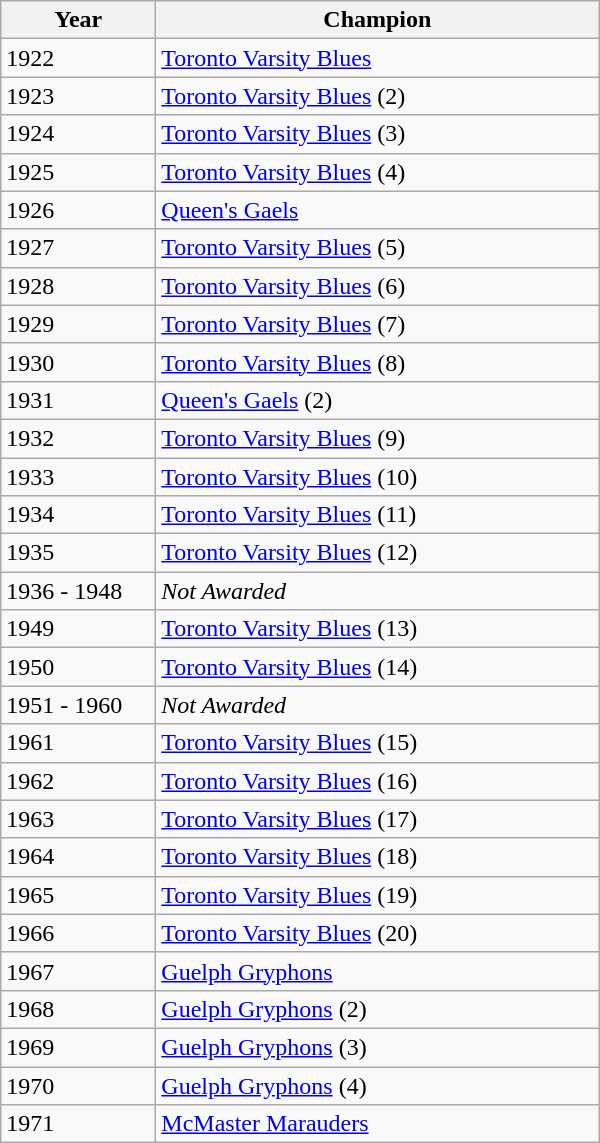<table class="wikitable">
<tr>
<th>Year</th>
<th>Champion</th>
</tr>
<tr>
<td style="width:6em">1922</td>
<td style="width:18em"><a href='#'>Toronto Varsity Blues</a></td>
</tr>
<tr>
<td>1923</td>
<td><a href='#'>Toronto Varsity Blues</a> (2)</td>
</tr>
<tr>
<td>1924</td>
<td><a href='#'>Toronto Varsity Blues</a> (3)</td>
</tr>
<tr>
<td>1925</td>
<td><a href='#'>Toronto Varsity Blues</a> (4)</td>
</tr>
<tr>
<td>1926</td>
<td><a href='#'>Queen's Gaels</a></td>
</tr>
<tr>
<td>1927</td>
<td><a href='#'>Toronto Varsity Blues</a> (5)</td>
</tr>
<tr>
<td>1928</td>
<td><a href='#'>Toronto Varsity Blues</a> (6)</td>
</tr>
<tr>
<td>1929</td>
<td><a href='#'>Toronto Varsity Blues</a> (7)</td>
</tr>
<tr>
<td>1930</td>
<td><a href='#'>Toronto Varsity Blues</a> (8)</td>
</tr>
<tr>
<td>1931</td>
<td><a href='#'>Queen's Gaels</a> (2)</td>
</tr>
<tr>
<td>1932</td>
<td><a href='#'>Toronto Varsity Blues</a> (9)</td>
</tr>
<tr>
<td>1933</td>
<td><a href='#'>Toronto Varsity Blues</a> (10)</td>
</tr>
<tr>
<td>1934</td>
<td><a href='#'>Toronto Varsity Blues</a> (11)</td>
</tr>
<tr>
<td>1935</td>
<td><a href='#'>Toronto Varsity Blues</a> (12)</td>
</tr>
<tr>
<td>1936 - 1948</td>
<td><em>Not Awarded</em></td>
</tr>
<tr>
<td>1949</td>
<td><a href='#'>Toronto Varsity Blues</a> (13)</td>
</tr>
<tr>
<td>1950</td>
<td><a href='#'>Toronto Varsity Blues</a> (14)</td>
</tr>
<tr>
<td>1951 - 1960</td>
<td><em>Not Awarded</em></td>
</tr>
<tr>
<td>1961</td>
<td><a href='#'>Toronto Varsity Blues</a> (15)</td>
</tr>
<tr>
<td>1962</td>
<td><a href='#'>Toronto Varsity Blues</a> (16)</td>
</tr>
<tr>
<td>1963</td>
<td><a href='#'>Toronto Varsity Blues</a> (17)</td>
</tr>
<tr>
<td>1964</td>
<td><a href='#'>Toronto Varsity Blues</a> (18)</td>
</tr>
<tr>
<td>1965</td>
<td><a href='#'>Toronto Varsity Blues</a> (19)</td>
</tr>
<tr>
<td>1966</td>
<td><a href='#'>Toronto Varsity Blues</a> (20)</td>
</tr>
<tr>
<td>1967</td>
<td><a href='#'>Guelph Gryphons</a></td>
</tr>
<tr>
<td>1968</td>
<td><a href='#'>Guelph Gryphons</a> (2)</td>
</tr>
<tr>
<td>1969</td>
<td><a href='#'>Guelph Gryphons</a> (3)</td>
</tr>
<tr>
<td>1970</td>
<td><a href='#'>Guelph Gryphons</a> (4)</td>
</tr>
<tr>
<td>1971</td>
<td><a href='#'>McMaster Marauders</a></td>
</tr>
</table>
